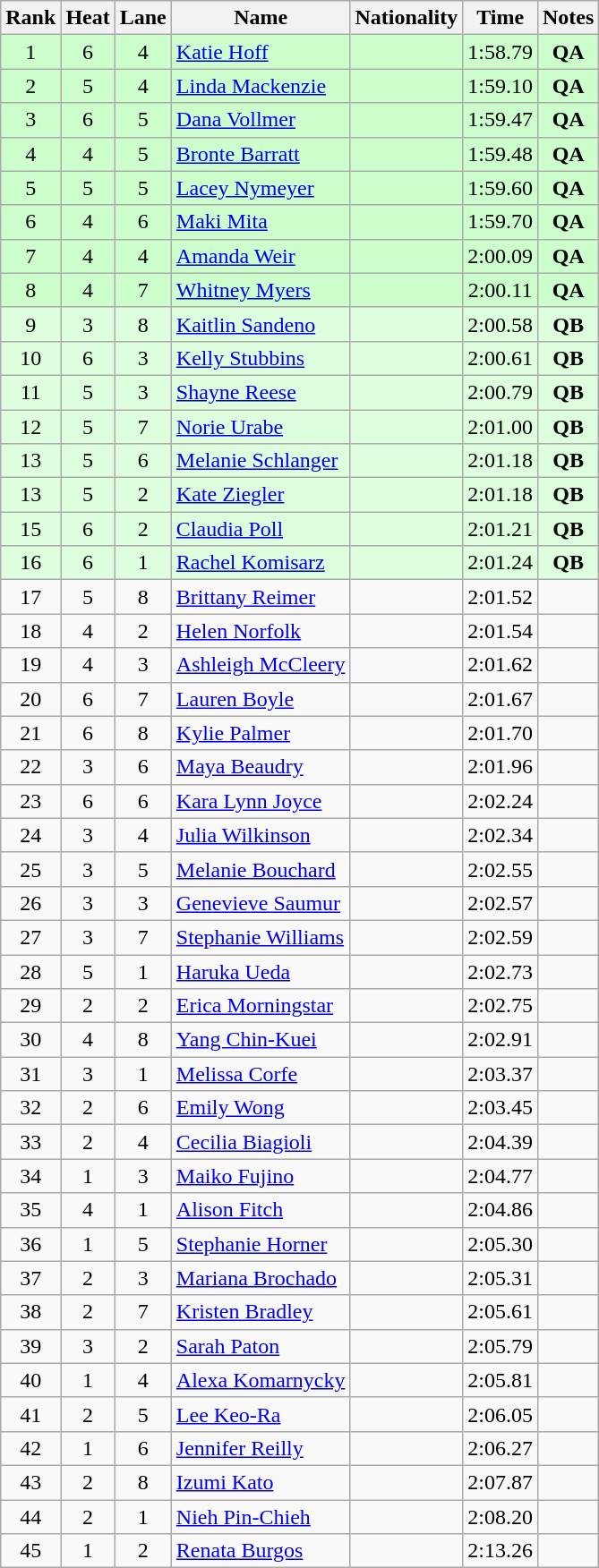<table class="wikitable sortable" style="text-align:center">
<tr>
<th>Rank</th>
<th>Heat</th>
<th>Lane</th>
<th>Name</th>
<th>Nationality</th>
<th>Time</th>
<th>Notes</th>
</tr>
<tr bgcolor=ccffcc>
<td>1</td>
<td>6</td>
<td>4</td>
<td align=left><a href='#'>Katie Hoff</a></td>
<td align=left></td>
<td>1:58.79</td>
<td><strong>QA</strong></td>
</tr>
<tr bgcolor=ccffcc>
<td>2</td>
<td>5</td>
<td>4</td>
<td align=left><a href='#'>Linda Mackenzie</a></td>
<td align=left></td>
<td>1:59.10</td>
<td><strong>QA</strong></td>
</tr>
<tr bgcolor=ccffcc>
<td>3</td>
<td>6</td>
<td>5</td>
<td align=left><a href='#'>Dana Vollmer</a></td>
<td align=left></td>
<td>1:59.47</td>
<td><strong>QA</strong></td>
</tr>
<tr bgcolor=ccffcc>
<td>4</td>
<td>4</td>
<td>5</td>
<td align=left><a href='#'>Bronte Barratt</a></td>
<td align=left></td>
<td>1:59.48</td>
<td><strong>QA</strong></td>
</tr>
<tr bgcolor=ccffcc>
<td>5</td>
<td>5</td>
<td>5</td>
<td align=left><a href='#'>Lacey Nymeyer</a></td>
<td align=left></td>
<td>1:59.60</td>
<td><strong>QA</strong></td>
</tr>
<tr bgcolor=ccffcc>
<td>6</td>
<td>4</td>
<td>6</td>
<td align=left><a href='#'>Maki Mita</a></td>
<td align=left></td>
<td>1:59.70</td>
<td><strong>QA</strong></td>
</tr>
<tr bgcolor=ccffcc>
<td>7</td>
<td>4</td>
<td>4</td>
<td align=left><a href='#'>Amanda Weir</a></td>
<td align=left></td>
<td>2:00.09</td>
<td><strong>QA</strong></td>
</tr>
<tr bgcolor=ccffcc>
<td>8</td>
<td>4</td>
<td>7</td>
<td align=left><a href='#'>Whitney Myers</a></td>
<td align=left></td>
<td>2:00.11</td>
<td><strong>QA</strong></td>
</tr>
<tr bgcolor=ddffdd>
<td>9</td>
<td>3</td>
<td>8</td>
<td align=left><a href='#'>Kaitlin Sandeno</a></td>
<td align=left></td>
<td>2:00.58</td>
<td><strong>QB</strong></td>
</tr>
<tr bgcolor=ddffdd>
<td>10</td>
<td>6</td>
<td>3</td>
<td align=left><a href='#'>Kelly Stubbins</a></td>
<td align=left></td>
<td>2:00.61</td>
<td><strong>QB</strong></td>
</tr>
<tr bgcolor=ddffdd>
<td>11</td>
<td>5</td>
<td>3</td>
<td align=left><a href='#'>Shayne Reese</a></td>
<td align=left></td>
<td>2:00.79</td>
<td><strong>QB</strong></td>
</tr>
<tr bgcolor=ddffdd>
<td>12</td>
<td>5</td>
<td>7</td>
<td align=left><a href='#'>Norie Urabe</a></td>
<td align=left></td>
<td>2:01.00</td>
<td><strong>QB</strong></td>
</tr>
<tr bgcolor=ddffdd>
<td>13</td>
<td>5</td>
<td>6</td>
<td align=left><a href='#'>Melanie Schlanger</a></td>
<td align=left></td>
<td>2:01.18</td>
<td><strong>QB</strong></td>
</tr>
<tr bgcolor=ddffdd>
<td>13</td>
<td>5</td>
<td>2</td>
<td align=left><a href='#'>Kate Ziegler</a></td>
<td align=left></td>
<td>2:01.18</td>
<td><strong>QB</strong></td>
</tr>
<tr bgcolor=ddffdd>
<td>15</td>
<td>6</td>
<td>2</td>
<td align=left><a href='#'>Claudia Poll</a></td>
<td align=left></td>
<td>2:01.21</td>
<td><strong>QB</strong></td>
</tr>
<tr bgcolor=ddffdd>
<td>16</td>
<td>6</td>
<td>1</td>
<td align=left><a href='#'>Rachel Komisarz</a></td>
<td align=left></td>
<td>2:01.24</td>
<td><strong>QB</strong></td>
</tr>
<tr>
<td>17</td>
<td>5</td>
<td>8</td>
<td align=left><a href='#'>Brittany Reimer</a></td>
<td align=left></td>
<td>2:01.52</td>
<td></td>
</tr>
<tr>
<td>18</td>
<td>4</td>
<td>2</td>
<td align=left><a href='#'>Helen Norfolk</a></td>
<td align=left></td>
<td>2:01.54</td>
<td></td>
</tr>
<tr>
<td>19</td>
<td>4</td>
<td>3</td>
<td align=left><a href='#'>Ashleigh McCleery</a></td>
<td align=left></td>
<td>2:01.62</td>
<td></td>
</tr>
<tr>
<td>20</td>
<td>6</td>
<td>7</td>
<td align=left><a href='#'>Lauren Boyle</a></td>
<td align=left></td>
<td>2:01.67</td>
<td></td>
</tr>
<tr>
<td>21</td>
<td>6</td>
<td>8</td>
<td align=left><a href='#'>Kylie Palmer</a></td>
<td align=left></td>
<td>2:01.70</td>
<td></td>
</tr>
<tr>
<td>22</td>
<td>3</td>
<td>6</td>
<td align=left><a href='#'>Maya Beaudry</a></td>
<td align=left></td>
<td>2:01.96</td>
<td></td>
</tr>
<tr>
<td>23</td>
<td>6</td>
<td>6</td>
<td align=left><a href='#'>Kara Lynn Joyce</a></td>
<td align=left></td>
<td>2:02.24</td>
<td></td>
</tr>
<tr>
<td>24</td>
<td>3</td>
<td>4</td>
<td align=left><a href='#'>Julia Wilkinson</a></td>
<td align=left></td>
<td>2:02.34</td>
<td></td>
</tr>
<tr>
<td>25</td>
<td>3</td>
<td>5</td>
<td align=left><a href='#'>Melanie Bouchard</a></td>
<td align=left></td>
<td>2:02.55</td>
<td></td>
</tr>
<tr>
<td>26</td>
<td>3</td>
<td>3</td>
<td align=left><a href='#'>Genevieve Saumur</a></td>
<td align=left></td>
<td>2:02.57</td>
<td></td>
</tr>
<tr>
<td>27</td>
<td>3</td>
<td>7</td>
<td align=left><a href='#'>Stephanie Williams</a></td>
<td align=left></td>
<td>2:02.59</td>
<td></td>
</tr>
<tr>
<td>28</td>
<td>5</td>
<td>1</td>
<td align=left><a href='#'>Haruka Ueda</a></td>
<td align=left></td>
<td>2:02.73</td>
<td></td>
</tr>
<tr>
<td>29</td>
<td>2</td>
<td>2</td>
<td align=left><a href='#'>Erica Morningstar</a></td>
<td align=left></td>
<td>2:02.75</td>
<td></td>
</tr>
<tr>
<td>30</td>
<td>4</td>
<td>8</td>
<td align=left><a href='#'>Yang Chin-Kuei</a></td>
<td align=left></td>
<td>2:02.91</td>
<td></td>
</tr>
<tr>
<td>31</td>
<td>3</td>
<td>1</td>
<td align=left><a href='#'>Melissa Corfe</a></td>
<td align=left></td>
<td>2:03.37</td>
<td></td>
</tr>
<tr>
<td>32</td>
<td>2</td>
<td>6</td>
<td align=left><a href='#'>Emily Wong</a></td>
<td align=left></td>
<td>2:03.45</td>
<td></td>
</tr>
<tr>
<td>33</td>
<td>2</td>
<td>4</td>
<td align=left><a href='#'>Cecilia Biagioli</a></td>
<td align=left></td>
<td>2:04.39</td>
<td></td>
</tr>
<tr>
<td>34</td>
<td>1</td>
<td>3</td>
<td align=left><a href='#'>Maiko Fujino</a></td>
<td align=left></td>
<td>2:04.77</td>
<td></td>
</tr>
<tr>
<td>35</td>
<td>4</td>
<td>1</td>
<td align=left><a href='#'>Alison Fitch</a></td>
<td align=left></td>
<td>2:04.86</td>
<td></td>
</tr>
<tr>
<td>36</td>
<td>1</td>
<td>5</td>
<td align=left><a href='#'>Stephanie Horner</a></td>
<td align=left></td>
<td>2:05.30</td>
<td></td>
</tr>
<tr>
<td>37</td>
<td>2</td>
<td>3</td>
<td align=left><a href='#'>Mariana Brochado</a></td>
<td align=left></td>
<td>2:05.31</td>
<td></td>
</tr>
<tr>
<td>38</td>
<td>2</td>
<td>7</td>
<td align=left><a href='#'>Kristen Bradley</a></td>
<td align=left></td>
<td>2:05.61</td>
<td></td>
</tr>
<tr>
<td>39</td>
<td>3</td>
<td>2</td>
<td align=left><a href='#'>Sarah Paton</a></td>
<td align=left></td>
<td>2:05.79</td>
<td></td>
</tr>
<tr>
<td>40</td>
<td>1</td>
<td>4</td>
<td align=left><a href='#'>Alexa Komarnycky</a></td>
<td align=left></td>
<td>2:05.81</td>
<td></td>
</tr>
<tr>
<td>41</td>
<td>2</td>
<td>5</td>
<td align=left><a href='#'>Lee Keo-Ra</a></td>
<td align=left></td>
<td>2:06.05</td>
<td></td>
</tr>
<tr>
<td>42</td>
<td>1</td>
<td>6</td>
<td align=left><a href='#'>Jennifer Reilly</a></td>
<td align=left></td>
<td>2:06.27</td>
<td></td>
</tr>
<tr>
<td>43</td>
<td>2</td>
<td>8</td>
<td align=left><a href='#'>Izumi Kato</a></td>
<td align=left></td>
<td>2:07.87</td>
<td></td>
</tr>
<tr>
<td>44</td>
<td>2</td>
<td>1</td>
<td align=left><a href='#'>Nieh Pin-Chieh</a></td>
<td align=left></td>
<td>2:08.20</td>
<td></td>
</tr>
<tr>
<td>45</td>
<td>1</td>
<td>2</td>
<td align=left><a href='#'>Renata Burgos</a></td>
<td align=left></td>
<td>2:13.26</td>
<td></td>
</tr>
</table>
